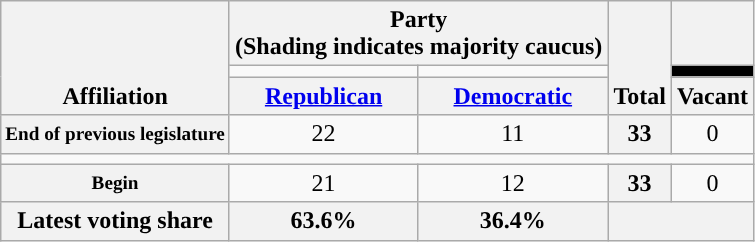<table class=wikitable style="text-align:center">
<tr style="vertical-align:bottom;">
<th rowspan=3>Affiliation</th>
<th colspan=2>Party <div>(Shading indicates majority caucus)</div></th>
<th rowspan=3>Total</th>
<th></th>
</tr>
<tr style="height:5px">
<td style="background-color:"></td>
<td style="background-color:"></td>
<td style="background-color:black"></td>
</tr>
<tr>
<th><a href='#'>Republican</a></th>
<th><a href='#'>Democratic</a></th>
<th>Vacant</th>
</tr>
<tr>
<th nowrap style="font-size:80%">End of previous legislature</th>
<td>22</td>
<td>11</td>
<th>33</th>
<td>0</td>
</tr>
<tr>
<td colspan=5></td>
</tr>
<tr>
<th nowrap style="font-size:80%">Begin</th>
<td>21</td>
<td>12</td>
<th>33</th>
<td>0</td>
</tr>
<tr>
<th>Latest voting share</th>
<th>63.6% </th>
<th>36.4%</th>
<th colspan=2></th>
</tr>
</table>
